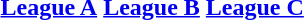<table>
<tr style="text-align:center">
<th><a href='#'>League A</a></th>
<th><a href='#'>League B</a></th>
<th><a href='#'>League C</a></th>
</tr>
<tr style="vertical-align:top">
<td></td>
<td></td>
<td></td>
</tr>
</table>
